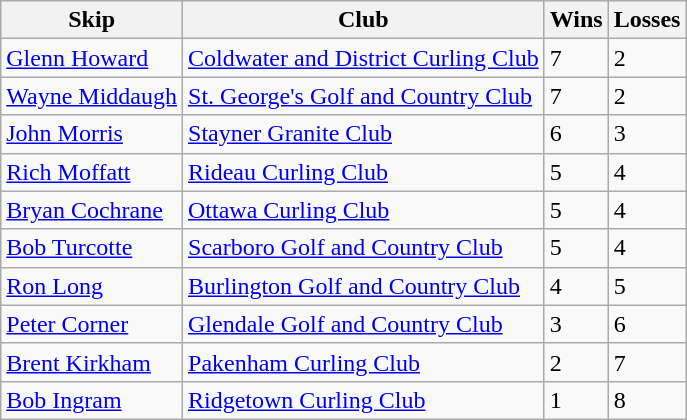<table class="wikitable">
<tr>
<th>Skip</th>
<th>Club</th>
<th>Wins</th>
<th>Losses</th>
</tr>
<tr>
<td><a href='#'>Glenn Howard</a></td>
<td><a href='#'>Coldwater and District Curling Club</a></td>
<td>7</td>
<td>2</td>
</tr>
<tr>
<td><a href='#'>Wayne Middaugh</a></td>
<td><a href='#'>St. George's Golf and Country Club</a></td>
<td>7</td>
<td>2</td>
</tr>
<tr>
<td><a href='#'>John Morris</a></td>
<td><a href='#'>Stayner Granite Club</a></td>
<td>6</td>
<td>3</td>
</tr>
<tr>
<td><a href='#'>Rich Moffatt</a></td>
<td><a href='#'>Rideau Curling Club</a></td>
<td>5</td>
<td>4</td>
</tr>
<tr>
<td><a href='#'>Bryan Cochrane</a></td>
<td><a href='#'>Ottawa Curling Club</a></td>
<td>5</td>
<td>4</td>
</tr>
<tr>
<td><a href='#'>Bob Turcotte</a></td>
<td><a href='#'>Scarboro Golf and Country Club</a></td>
<td>5</td>
<td>4</td>
</tr>
<tr>
<td><a href='#'>Ron Long</a></td>
<td><a href='#'>Burlington Golf and Country Club</a></td>
<td>4</td>
<td>5</td>
</tr>
<tr>
<td><a href='#'>Peter Corner</a></td>
<td><a href='#'>Glendale Golf and Country Club</a></td>
<td>3</td>
<td>6</td>
</tr>
<tr>
<td><a href='#'>Brent Kirkham</a></td>
<td><a href='#'>Pakenham Curling Club</a></td>
<td>2</td>
<td>7</td>
</tr>
<tr>
<td><a href='#'>Bob Ingram</a></td>
<td><a href='#'>Ridgetown Curling Club</a></td>
<td>1</td>
<td>8</td>
</tr>
</table>
